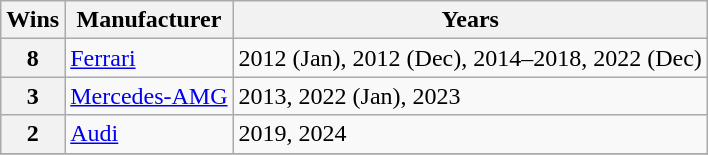<table class="wikitable">
<tr>
<th>Wins</th>
<th>Manufacturer</th>
<th>Years</th>
</tr>
<tr>
<th>8</th>
<td> <a href='#'>Ferrari</a></td>
<td>2012 (Jan), 2012 (Dec), 2014–2018, 2022 (Dec)</td>
</tr>
<tr>
<th>3</th>
<td> <a href='#'>Mercedes-AMG</a></td>
<td>2013, 2022 (Jan), 2023</td>
</tr>
<tr>
<th>2</th>
<td> <a href='#'>Audi</a></td>
<td>2019, 2024</td>
</tr>
<tr>
</tr>
</table>
